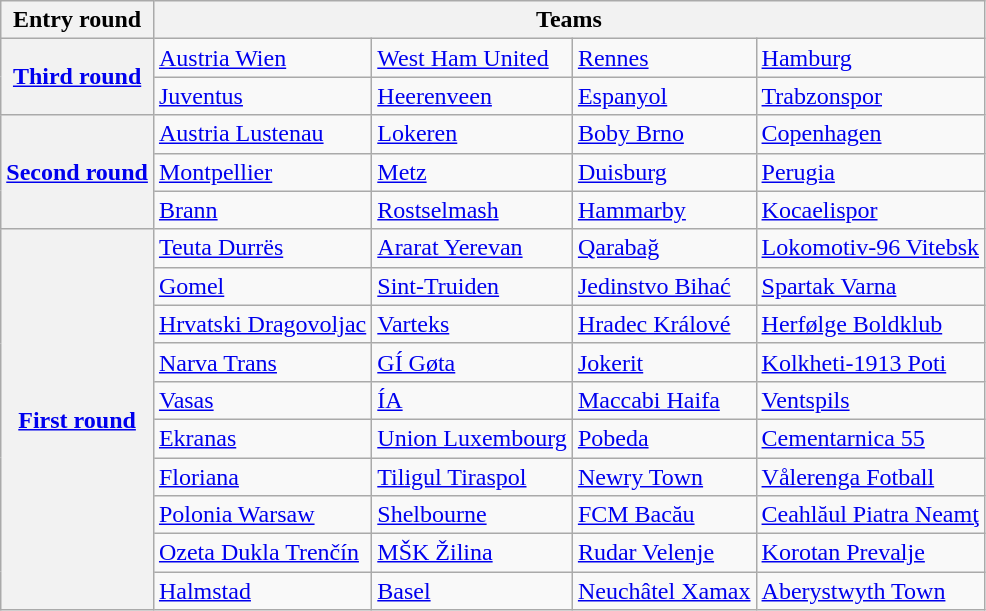<table class="wikitable">
<tr>
<th colspan=2>Entry round</th>
<th colspan=4>Teams</th>
</tr>
<tr>
<th colspan=2  rowspan=2><a href='#'>Third round</a></th>
<td> <a href='#'>Austria Wien</a> </td>
<td> <a href='#'>West Ham United</a> </td>
<td> <a href='#'>Rennes</a> </td>
<td> <a href='#'>Hamburg</a> </td>
</tr>
<tr>
<td> <a href='#'>Juventus</a> </td>
<td> <a href='#'>Heerenveen</a> </td>
<td> <a href='#'>Espanyol</a> </td>
<td> <a href='#'>Trabzonspor</a> </td>
</tr>
<tr>
<th colspan=2  rowspan=3><a href='#'>Second round</a></th>
<td> <a href='#'>Austria Lustenau</a> </td>
<td> <a href='#'>Lokeren</a> </td>
<td> <a href='#'>Boby Brno</a> </td>
<td> <a href='#'>Copenhagen</a> </td>
</tr>
<tr>
<td> <a href='#'>Montpellier</a> </td>
<td> <a href='#'>Metz</a> </td>
<td> <a href='#'>Duisburg</a> </td>
<td> <a href='#'>Perugia</a> </td>
</tr>
<tr>
<td> <a href='#'>Brann</a> </td>
<td> <a href='#'>Rostselmash</a> </td>
<td> <a href='#'>Hammarby</a> </td>
<td> <a href='#'>Kocaelispor</a> </td>
</tr>
<tr>
<th colspan=2  rowspan=10><a href='#'>First round</a></th>
<td> <a href='#'>Teuta Durrës</a> </td>
<td> <a href='#'>Ararat Yerevan</a> </td>
<td> <a href='#'>Qarabağ</a> </td>
<td> <a href='#'>Lokomotiv-96 Vitebsk</a> </td>
</tr>
<tr>
<td> <a href='#'>Gomel</a> </td>
<td> <a href='#'>Sint-Truiden</a> </td>
<td> <a href='#'>Jedinstvo Bihać</a> </td>
<td> <a href='#'>Spartak Varna</a> </td>
</tr>
<tr>
<td> <a href='#'>Hrvatski Dragovoljac</a> </td>
<td> <a href='#'>Varteks</a> </td>
<td> <a href='#'>Hradec Králové</a> </td>
<td> <a href='#'>Herfølge Boldklub</a> </td>
</tr>
<tr>
<td> <a href='#'>Narva Trans</a> </td>
<td> <a href='#'>GÍ Gøta</a> </td>
<td> <a href='#'>Jokerit</a> </td>
<td> <a href='#'>Kolkheti-1913 Poti</a> </td>
</tr>
<tr>
<td> <a href='#'>Vasas</a> </td>
<td> <a href='#'>ÍA</a> </td>
<td> <a href='#'>Maccabi Haifa</a> </td>
<td> <a href='#'>Ventspils</a> </td>
</tr>
<tr>
<td> <a href='#'>Ekranas</a> </td>
<td> <a href='#'>Union Luxembourg</a> </td>
<td> <a href='#'>Pobeda</a> </td>
<td> <a href='#'>Cementarnica 55</a> </td>
</tr>
<tr>
<td> <a href='#'>Floriana</a> </td>
<td> <a href='#'>Tiligul Tiraspol</a> </td>
<td> <a href='#'>Newry Town</a> </td>
<td> <a href='#'>Vålerenga Fotball</a> </td>
</tr>
<tr>
<td> <a href='#'>Polonia Warsaw</a> </td>
<td> <a href='#'>Shelbourne</a> </td>
<td> <a href='#'>FCM Bacău</a> </td>
<td> <a href='#'>Ceahlăul Piatra Neamţ</a> </td>
</tr>
<tr>
<td> <a href='#'>Ozeta Dukla Trenčín</a> </td>
<td> <a href='#'>MŠK Žilina</a> </td>
<td> <a href='#'>Rudar Velenje</a> </td>
<td> <a href='#'>Korotan Prevalje</a> </td>
</tr>
<tr>
<td> <a href='#'>Halmstad</a> </td>
<td> <a href='#'>Basel</a> </td>
<td> <a href='#'>Neuchâtel Xamax</a> </td>
<td> <a href='#'>Aberystwyth Town</a> </td>
</tr>
</table>
